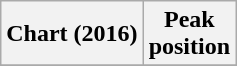<table class="wikitable plainrowheaders" style="text-align:center">
<tr>
<th scope="col">Chart (2016)</th>
<th scope="col">Peak<br> position</th>
</tr>
<tr>
</tr>
</table>
